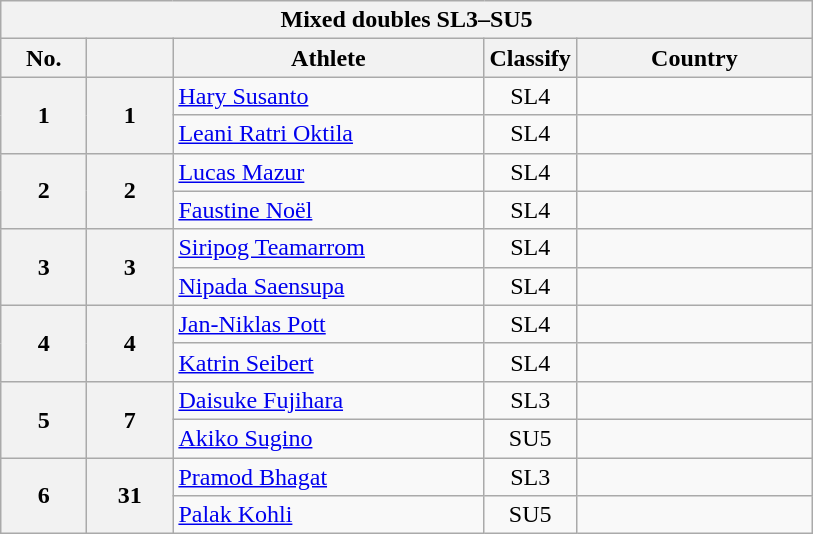<table class="wikitable">
<tr>
<th colspan="5">Mixed doubles SL3–SU5</th>
</tr>
<tr>
<th width="50">No.</th>
<th width="50"></th>
<th width="200">Athlete</th>
<th width="50">Classify</th>
<th width="150">Country</th>
</tr>
<tr>
<th rowspan="2">1</th>
<th rowspan="2">1</th>
<td><a href='#'>Hary Susanto</a></td>
<td align="center">SL4</td>
<td></td>
</tr>
<tr>
<td><a href='#'>Leani Ratri Oktila</a></td>
<td align="center">SL4</td>
<td></td>
</tr>
<tr>
<th rowspan="2">2</th>
<th rowspan="2">2</th>
<td><a href='#'>Lucas Mazur</a></td>
<td align="center">SL4</td>
<td></td>
</tr>
<tr>
<td><a href='#'>Faustine Noël</a></td>
<td align="center">SL4</td>
<td></td>
</tr>
<tr>
<th rowspan="2">3</th>
<th rowspan="2">3</th>
<td><a href='#'>Siripog Teamarrom</a></td>
<td align="center">SL4</td>
<td></td>
</tr>
<tr>
<td><a href='#'>Nipada Saensupa</a></td>
<td align="center">SL4</td>
<td></td>
</tr>
<tr>
<th rowspan="2">4</th>
<th rowspan="2">4</th>
<td><a href='#'>Jan-Niklas Pott</a></td>
<td align="center">SL4</td>
<td></td>
</tr>
<tr>
<td><a href='#'>Katrin Seibert</a></td>
<td align="center">SL4</td>
<td></td>
</tr>
<tr>
<th rowspan="2">5</th>
<th rowspan="2">7</th>
<td><a href='#'>Daisuke Fujihara</a></td>
<td align="center">SL3</td>
<td></td>
</tr>
<tr>
<td><a href='#'>Akiko Sugino</a></td>
<td align="center">SU5</td>
<td></td>
</tr>
<tr>
<th rowspan="2">6</th>
<th rowspan="2">31</th>
<td><a href='#'>Pramod Bhagat</a></td>
<td align="center">SL3</td>
<td></td>
</tr>
<tr>
<td><a href='#'>Palak Kohli</a></td>
<td align="center">SU5</td>
<td></td>
</tr>
</table>
